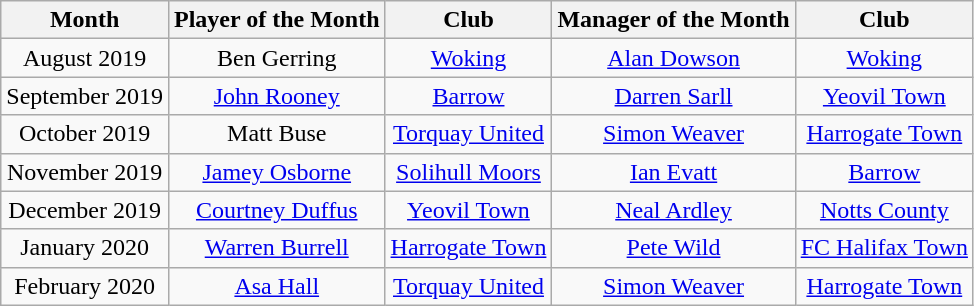<table class=wikitable style="text-align:center">
<tr>
<th>Month</th>
<th>Player of the Month</th>
<th>Club</th>
<th>Manager of the Month</th>
<th>Club</th>
</tr>
<tr>
<td>August 2019</td>
<td>Ben Gerring</td>
<td><a href='#'>Woking</a></td>
<td><a href='#'>Alan Dowson</a></td>
<td><a href='#'>Woking</a></td>
</tr>
<tr>
<td>September 2019</td>
<td><a href='#'>John Rooney</a></td>
<td><a href='#'>Barrow</a></td>
<td><a href='#'>Darren Sarll</a></td>
<td><a href='#'>Yeovil Town</a></td>
</tr>
<tr>
<td>October 2019</td>
<td>Matt Buse</td>
<td><a href='#'>Torquay United</a></td>
<td><a href='#'>Simon Weaver</a></td>
<td><a href='#'>Harrogate Town</a></td>
</tr>
<tr>
<td>November 2019</td>
<td><a href='#'>Jamey Osborne</a></td>
<td><a href='#'>Solihull Moors</a></td>
<td><a href='#'>Ian Evatt</a></td>
<td><a href='#'>Barrow</a></td>
</tr>
<tr>
<td>December 2019</td>
<td><a href='#'>Courtney Duffus</a></td>
<td><a href='#'>Yeovil Town</a></td>
<td><a href='#'>Neal Ardley</a></td>
<td><a href='#'>Notts County</a></td>
</tr>
<tr>
<td>January 2020</td>
<td><a href='#'>Warren Burrell</a></td>
<td><a href='#'>Harrogate Town</a></td>
<td><a href='#'>Pete Wild</a></td>
<td><a href='#'>FC Halifax Town</a></td>
</tr>
<tr>
<td>February 2020</td>
<td><a href='#'>Asa Hall</a></td>
<td><a href='#'>Torquay United</a></td>
<td><a href='#'>Simon Weaver</a></td>
<td><a href='#'>Harrogate Town</a></td>
</tr>
</table>
